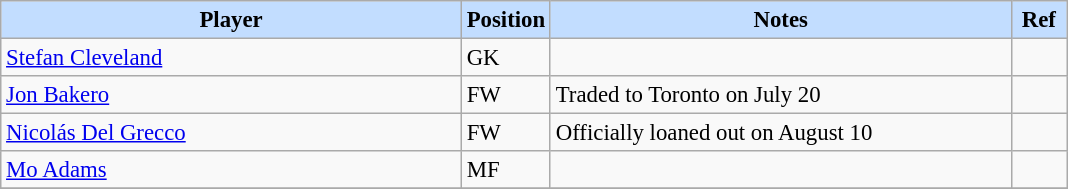<table class="wikitable" style="text-align:left; font-size:95%;">
<tr>
<th style="background:#c2ddff; width:300px;">Player</th>
<th style="background:#c2ddff; width:50px;">Position</th>
<th style="background:#c2ddff; width:300px;">Notes</th>
<th style="background:#c2ddff; width:30px;">Ref</th>
</tr>
<tr>
<td> <a href='#'>Stefan Cleveland</a></td>
<td>GK</td>
<td></td>
<td></td>
</tr>
<tr>
<td> <a href='#'>Jon Bakero</a></td>
<td>FW</td>
<td>Traded to Toronto on July 20</td>
<td></td>
</tr>
<tr>
<td> <a href='#'>Nicolás Del Grecco</a></td>
<td>FW</td>
<td>Officially loaned out on August 10</td>
<td></td>
</tr>
<tr>
<td> <a href='#'>Mo Adams</a></td>
<td>MF</td>
<td></td>
<td></td>
</tr>
<tr>
</tr>
</table>
